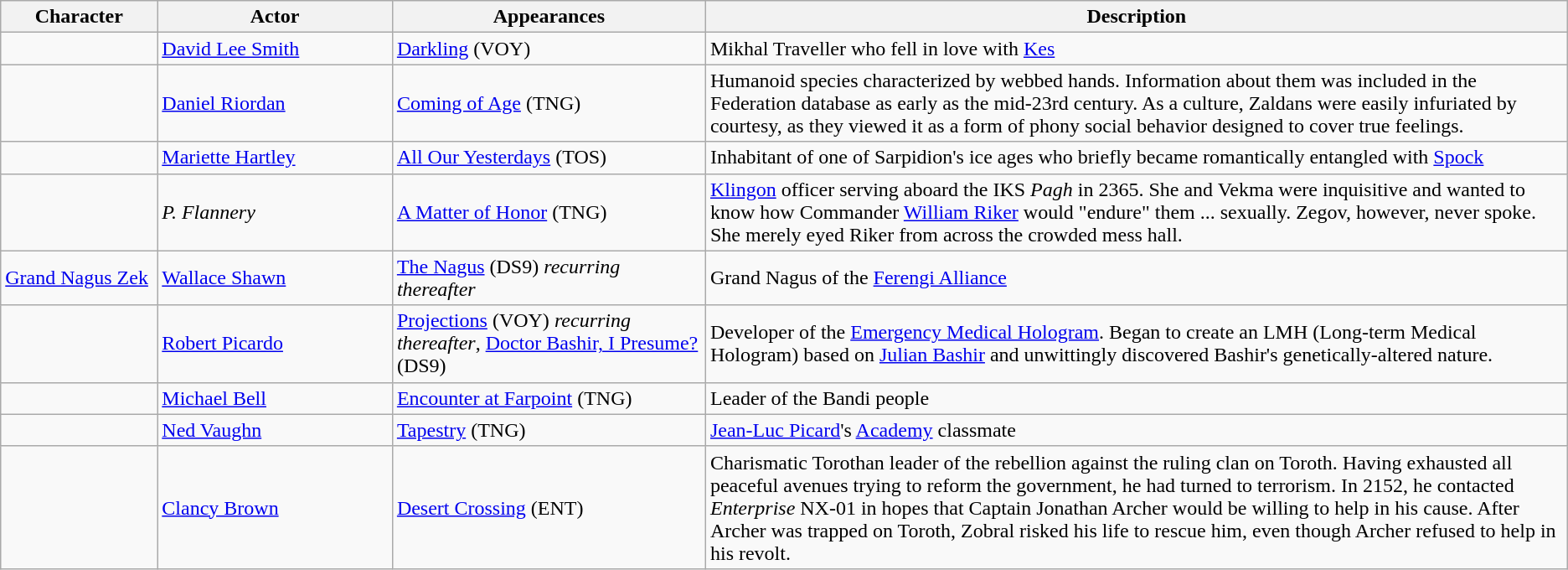<table class="wikitable">
<tr>
<th width="10%">Character</th>
<th width="15%">Actor</th>
<th width="20%">Appearances</th>
<th width="55%">Description</th>
</tr>
<tr>
<td></td>
<td><a href='#'>David Lee Smith</a></td>
<td><a href='#'>Darkling</a> (VOY)</td>
<td>Mikhal Traveller who fell in love with <a href='#'>Kes</a></td>
</tr>
<tr>
<td></td>
<td><a href='#'>Daniel Riordan</a></td>
<td><a href='#'>Coming of Age</a> (TNG)</td>
<td>Humanoid species characterized by webbed hands. Information about them was included in the Federation database as early as the mid-23rd century. As a culture, Zaldans were easily infuriated by courtesy, as they viewed it as a form of phony social behavior designed to cover true feelings.</td>
</tr>
<tr>
<td></td>
<td><a href='#'>Mariette Hartley</a></td>
<td><a href='#'>All Our Yesterdays</a> (TOS)</td>
<td>Inhabitant of one of Sarpidion's ice ages who briefly became romantically entangled with <a href='#'>Spock</a></td>
</tr>
<tr>
<td></td>
<td><em>P. Flannery</em></td>
<td><a href='#'>A Matter of Honor</a> (TNG)</td>
<td><a href='#'>Klingon</a> officer serving aboard the IKS <em>Pagh</em> in 2365. She and Vekma were inquisitive and wanted to know how Commander <a href='#'>William Riker</a> would "endure" them ... sexually. Zegov, however, never spoke. She merely eyed Riker from across the crowded mess hall.</td>
</tr>
<tr>
<td><a href='#'>Grand Nagus Zek</a></td>
<td><a href='#'>Wallace Shawn</a></td>
<td><a href='#'>The Nagus</a> (DS9) <em>recurring thereafter</em></td>
<td>Grand Nagus of the <a href='#'>Ferengi Alliance</a></td>
</tr>
<tr>
<td></td>
<td><a href='#'>Robert Picardo</a></td>
<td><a href='#'>Projections</a> (VOY) <em>recurring thereafter</em>, <a href='#'>Doctor Bashir, I Presume?</a> (DS9)</td>
<td>Developer of the <a href='#'>Emergency Medical Hologram</a>. Began to create an LMH (Long-term Medical Hologram) based on <a href='#'>Julian Bashir</a> and unwittingly discovered Bashir's genetically-altered nature.</td>
</tr>
<tr>
<td></td>
<td><a href='#'>Michael Bell</a></td>
<td><a href='#'>Encounter at Farpoint</a> (TNG)</td>
<td>Leader of the Bandi people</td>
</tr>
<tr>
<td></td>
<td><a href='#'>Ned Vaughn</a></td>
<td><a href='#'>Tapestry</a> (TNG)</td>
<td><a href='#'>Jean-Luc Picard</a>'s <a href='#'>Academy</a> classmate</td>
</tr>
<tr>
<td></td>
<td><a href='#'>Clancy Brown</a></td>
<td><a href='#'>Desert Crossing</a> (ENT)</td>
<td>Charismatic Torothan leader of the rebellion against the ruling clan on Toroth. Having exhausted all peaceful avenues trying to reform the government, he had turned to terrorism. In 2152, he contacted <em>Enterprise</em> NX-01 in hopes that Captain Jonathan Archer would be willing to help in his cause. After Archer was trapped on Toroth, Zobral risked his life to rescue him, even though Archer refused to help in his revolt.</td>
</tr>
</table>
